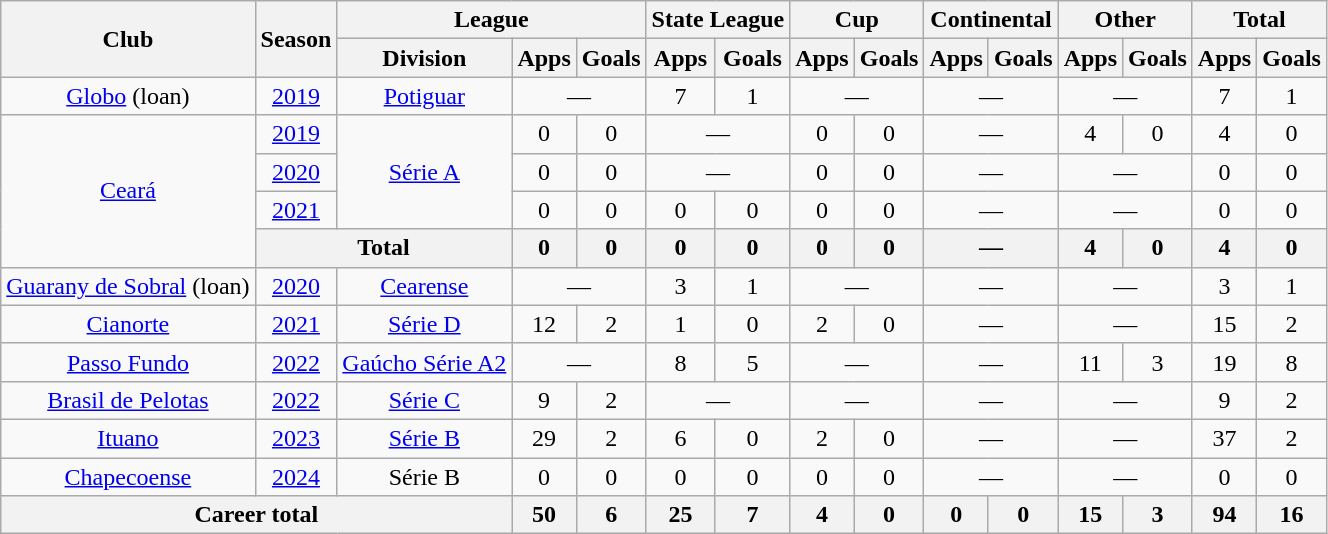<table class="wikitable" style="text-align: center">
<tr>
<th rowspan="2">Club</th>
<th rowspan="2">Season</th>
<th colspan="3">League</th>
<th colspan="2">State League</th>
<th colspan="2">Cup</th>
<th colspan="2">Continental</th>
<th colspan="2">Other</th>
<th colspan="2">Total</th>
</tr>
<tr>
<th>Division</th>
<th>Apps</th>
<th>Goals</th>
<th>Apps</th>
<th>Goals</th>
<th>Apps</th>
<th>Goals</th>
<th>Apps</th>
<th>Goals</th>
<th>Apps</th>
<th>Goals</th>
<th>Apps</th>
<th>Goals</th>
</tr>
<tr>
<td><a href='#'>Globo</a> (loan)</td>
<td><a href='#'>2019</a></td>
<td><a href='#'>Potiguar</a></td>
<td colspan="2">—</td>
<td>7</td>
<td>1</td>
<td colspan="2">—</td>
<td colspan="2">—</td>
<td colspan="2">—</td>
<td>7</td>
<td>1</td>
</tr>
<tr>
<td rowspan="4"><a href='#'>Ceará</a></td>
<td><a href='#'>2019</a></td>
<td rowspan="3"><a href='#'>Série A</a></td>
<td>0</td>
<td>0</td>
<td colspan="2">—</td>
<td>0</td>
<td>0</td>
<td colspan="2">—</td>
<td>4</td>
<td>0</td>
<td>4</td>
<td>0</td>
</tr>
<tr>
<td><a href='#'>2020</a></td>
<td>0</td>
<td>0</td>
<td colspan="2">—</td>
<td>0</td>
<td>0</td>
<td colspan="2">—</td>
<td colspan="2">—</td>
<td>0</td>
<td>0</td>
</tr>
<tr>
<td><a href='#'>2021</a></td>
<td>0</td>
<td>0</td>
<td>0</td>
<td>0</td>
<td>0</td>
<td>0</td>
<td colspan="2">—</td>
<td colspan="2">—</td>
<td>0</td>
<td>0</td>
</tr>
<tr>
<th colspan="2">Total</th>
<th>0</th>
<th>0</th>
<th>0</th>
<th>0</th>
<th>0</th>
<th>0</th>
<th colspan="2">—</th>
<th>4</th>
<th>0</th>
<th>4</th>
<th>0</th>
</tr>
<tr>
<td><a href='#'>Guarany de Sobral</a> (loan)</td>
<td><a href='#'>2020</a></td>
<td><a href='#'>Cearense</a></td>
<td colspan="2">—</td>
<td>3</td>
<td>1</td>
<td colspan="2">—</td>
<td colspan="2">—</td>
<td colspan="2">—</td>
<td>3</td>
<td>1</td>
</tr>
<tr>
<td><a href='#'>Cianorte</a></td>
<td><a href='#'>2021</a></td>
<td><a href='#'>Série D</a></td>
<td>12</td>
<td>2</td>
<td>1</td>
<td>0</td>
<td>2</td>
<td>0</td>
<td colspan="2">—</td>
<td colspan="2">—</td>
<td>15</td>
<td>2</td>
</tr>
<tr>
<td><a href='#'>Passo Fundo</a></td>
<td><a href='#'>2022</a></td>
<td><a href='#'>Gaúcho Série A2</a></td>
<td colspan="2">—</td>
<td>8</td>
<td>5</td>
<td colspan="2">—</td>
<td colspan="2">—</td>
<td>11</td>
<td>3</td>
<td>19</td>
<td>8</td>
</tr>
<tr>
<td><a href='#'>Brasil de Pelotas</a></td>
<td><a href='#'>2022</a></td>
<td><a href='#'>Série C</a></td>
<td>9</td>
<td>2</td>
<td colspan="2">—</td>
<td colspan="2">—</td>
<td colspan="2">—</td>
<td colspan="2">—</td>
<td>9</td>
<td>2</td>
</tr>
<tr>
<td><a href='#'>Ituano</a></td>
<td><a href='#'>2023</a></td>
<td><a href='#'>Série B</a></td>
<td>29</td>
<td>2</td>
<td>6</td>
<td>0</td>
<td>2</td>
<td>0</td>
<td colspan="2">—</td>
<td colspan="2">—</td>
<td>37</td>
<td>2</td>
</tr>
<tr>
<td><a href='#'>Chapecoense</a></td>
<td><a href='#'>2024</a></td>
<td>Série B</td>
<td>0</td>
<td>0</td>
<td>0</td>
<td>0</td>
<td>0</td>
<td>0</td>
<td colspan="2">—</td>
<td colspan="2">—</td>
<td>0</td>
<td>0</td>
</tr>
<tr>
<th colspan="3"><strong>Career total</strong></th>
<th>50</th>
<th>6</th>
<th>25</th>
<th>7</th>
<th>4</th>
<th>0</th>
<th>0</th>
<th>0</th>
<th>15</th>
<th>3</th>
<th>94</th>
<th>16</th>
</tr>
</table>
